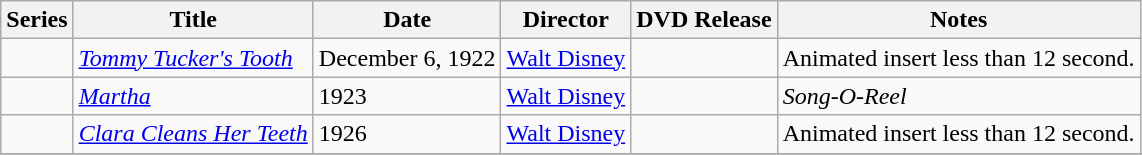<table class="wikitable">
<tr>
<th>Series</th>
<th>Title</th>
<th>Date</th>
<th>Director</th>
<th>DVD Release</th>
<th>Notes</th>
</tr>
<tr>
<td></td>
<td><em><a href='#'>Tommy Tucker's Tooth</a></em></td>
<td>December 6, 1922</td>
<td><a href='#'>Walt Disney</a></td>
<td></td>
<td>Animated insert less than 12 second.</td>
</tr>
<tr>
<td></td>
<td><em><a href='#'>Martha</a></em></td>
<td>1923</td>
<td><a href='#'>Walt Disney</a></td>
<td></td>
<td><em>Song-O-Reel</em></td>
</tr>
<tr>
<td></td>
<td><em><a href='#'>Clara Cleans Her Teeth</a></em></td>
<td>1926</td>
<td><a href='#'>Walt Disney</a></td>
<td></td>
<td>Animated insert less than 12 second.</td>
</tr>
<tr>
</tr>
</table>
